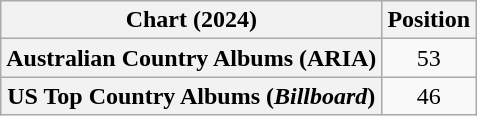<table class="wikitable sortable plainrowheaders" style="text-align:center">
<tr>
<th scope="col">Chart (2024)</th>
<th scope="col">Position</th>
</tr>
<tr>
<th scope="row">Australian Country Albums (ARIA)</th>
<td>53</td>
</tr>
<tr>
<th scope="row">US Top Country Albums (<em>Billboard</em>)</th>
<td>46</td>
</tr>
</table>
